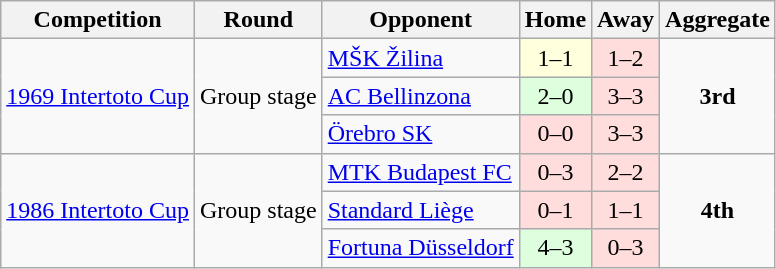<table class="wikitable">
<tr>
<th>Competition</th>
<th>Round</th>
<th>Opponent</th>
<th>Home</th>
<th>Away</th>
<th>Aggregate</th>
</tr>
<tr>
<td rowspan=3><a href='#'>1969 Intertoto Cup</a></td>
<td rowspan=3>Group stage</td>
<td> <a href='#'>MŠK Žilina</a></td>
<td bgcolor="#ffffdd" style="text-align:center;">1–1</td>
<td bgcolor="#ffdddd" style="text-align:center;">1–2</td>
<td style="text-align:center;" rowspan="3"><strong>3rd</strong></td>
</tr>
<tr>
<td> <a href='#'>AC Bellinzona</a></td>
<td bgcolor="#ddffdd" style="text-align:center;">2–0</td>
<td bgcolor="#ffdddd" style="text-align:center;">3–3</td>
</tr>
<tr>
<td> <a href='#'>Örebro SK</a></td>
<td bgcolor="#ffdddd" style="text-align:center;">0–0</td>
<td bgcolor="#ffdddd" style="text-align:center;">3–3</td>
</tr>
<tr>
<td rowspan=3><a href='#'>1986 Intertoto Cup</a></td>
<td rowspan=3>Group stage</td>
<td> <a href='#'>MTK Budapest FC</a></td>
<td bgcolor="#ffdddd" style="text-align:center;">0–3</td>
<td bgcolor="#ffdddd" style="text-align:center;">2–2</td>
<td style="text-align:center;" rowspan="3"><strong>4th</strong></td>
</tr>
<tr>
<td> <a href='#'>Standard Liège</a></td>
<td bgcolor="#ffdddd" style="text-align:center;">0–1</td>
<td bgcolor="#ffdddd" style="text-align:center;">1–1</td>
</tr>
<tr>
<td> <a href='#'>Fortuna Düsseldorf</a></td>
<td bgcolor="#ddffdd" style="text-align:center;">4–3</td>
<td bgcolor="#ffdddd" style="text-align:center;">0–3</td>
</tr>
</table>
